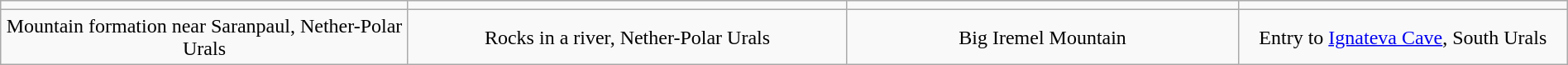<table class="wikitable" style="text-align:center;margin:1em auto;">
<tr>
<td width="26%"></td>
<td width="28%"></td>
<td width="25%"></td>
<td width="25%"></td>
</tr>
<tr>
<td>Mountain formation near Saranpaul, Nether-Polar Urals</td>
<td>Rocks in a river, Nether-Polar Urals</td>
<td>Big Iremel Mountain</td>
<td>Entry to <a href='#'>Ignateva Cave</a>, South Urals</td>
</tr>
</table>
